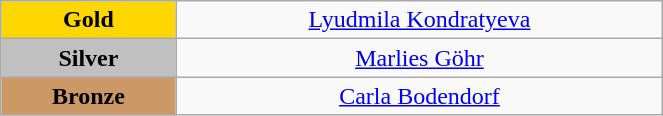<table class="wikitable" style="text-align:center; " width="35%">
<tr>
<td bgcolor="gold"><strong>Gold</strong></td>
<td><a href='#'>Lyudmila Kondratyeva</a><br>  <small><em></em></small></td>
</tr>
<tr>
<td bgcolor="silver"><strong>Silver</strong></td>
<td><a href='#'>Marlies Göhr</a><br>  <small><em></em></small></td>
</tr>
<tr>
<td bgcolor="CC9966"><strong>Bronze</strong></td>
<td><a href='#'>Carla Bodendorf</a><br>  <small><em></em></small></td>
</tr>
</table>
